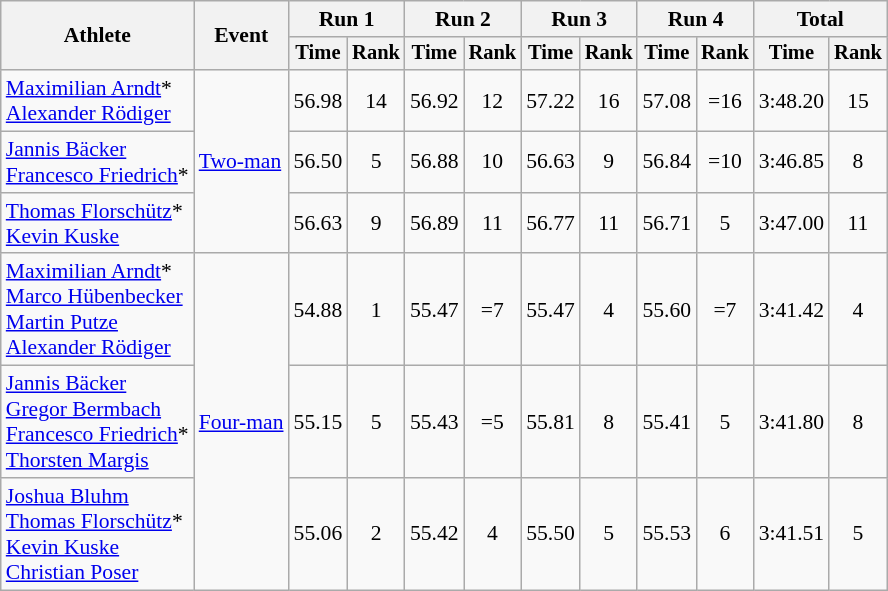<table class="wikitable" style="font-size:90%">
<tr>
<th rowspan="2">Athlete</th>
<th rowspan="2">Event</th>
<th colspan="2">Run 1</th>
<th colspan="2">Run 2</th>
<th colspan="2">Run 3</th>
<th colspan="2">Run 4</th>
<th colspan="2">Total</th>
</tr>
<tr style="font-size:95%">
<th>Time</th>
<th>Rank</th>
<th>Time</th>
<th>Rank</th>
<th>Time</th>
<th>Rank</th>
<th>Time</th>
<th>Rank</th>
<th>Time</th>
<th>Rank</th>
</tr>
<tr align=center>
<td align=left><a href='#'>Maximilian Arndt</a>*<br><a href='#'>Alexander Rödiger</a></td>
<td align=left rowspan=3><a href='#'>Two-man</a></td>
<td>56.98</td>
<td>14</td>
<td>56.92</td>
<td>12</td>
<td>57.22</td>
<td>16</td>
<td>57.08</td>
<td>=16</td>
<td>3:48.20</td>
<td>15</td>
</tr>
<tr align=center>
<td align=left><a href='#'>Jannis Bäcker</a><br><a href='#'>Francesco Friedrich</a>*</td>
<td>56.50</td>
<td>5</td>
<td>56.88</td>
<td>10</td>
<td>56.63</td>
<td>9</td>
<td>56.84</td>
<td>=10</td>
<td>3:46.85</td>
<td>8</td>
</tr>
<tr align=center>
<td align=left><a href='#'>Thomas Florschütz</a>*<br><a href='#'>Kevin Kuske</a></td>
<td>56.63</td>
<td>9</td>
<td>56.89</td>
<td>11</td>
<td>56.77</td>
<td>11</td>
<td>56.71</td>
<td>5</td>
<td>3:47.00</td>
<td>11</td>
</tr>
<tr align=center>
<td align=left><a href='#'>Maximilian Arndt</a>*<br><a href='#'>Marco Hübenbecker</a><br><a href='#'>Martin Putze</a><br><a href='#'>Alexander Rödiger</a></td>
<td align=left rowspan=3><a href='#'>Four-man</a></td>
<td>54.88</td>
<td>1</td>
<td>55.47</td>
<td>=7</td>
<td>55.47</td>
<td>4</td>
<td>55.60</td>
<td>=7</td>
<td>3:41.42</td>
<td>4</td>
</tr>
<tr align=center>
<td align=left><a href='#'>Jannis Bäcker</a><br><a href='#'>Gregor Bermbach</a><br><a href='#'>Francesco Friedrich</a>*<br><a href='#'>Thorsten Margis</a></td>
<td>55.15</td>
<td>5</td>
<td>55.43</td>
<td>=5</td>
<td>55.81</td>
<td>8</td>
<td>55.41</td>
<td>5</td>
<td>3:41.80</td>
<td>8</td>
</tr>
<tr align=center>
<td align=left><a href='#'>Joshua Bluhm</a><br><a href='#'>Thomas Florschütz</a>*<br><a href='#'>Kevin Kuske</a><br><a href='#'>Christian Poser</a></td>
<td>55.06</td>
<td>2</td>
<td>55.42</td>
<td>4</td>
<td>55.50</td>
<td>5</td>
<td>55.53</td>
<td>6</td>
<td>3:41.51</td>
<td>5</td>
</tr>
</table>
